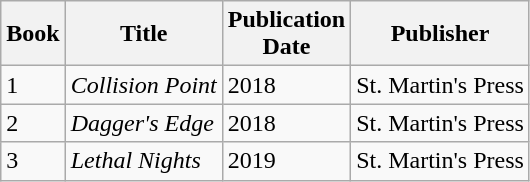<table class="wikitable">
<tr>
<th>Book<br></th>
<th>Title</th>
<th>Publication<br>Date</th>
<th>Publisher</th>
</tr>
<tr>
<td>1</td>
<td><em>Collision Point</em></td>
<td>2018</td>
<td>St. Martin's Press</td>
</tr>
<tr>
<td>2</td>
<td><em>Dagger's Edge</em></td>
<td>2018</td>
<td>St. Martin's Press</td>
</tr>
<tr>
<td>3</td>
<td><em>Lethal Nights</em></td>
<td>2019</td>
<td>St. Martin's Press</td>
</tr>
</table>
